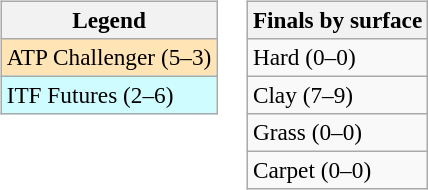<table>
<tr valign=top>
<td><br><table class=wikitable style=font-size:97%>
<tr>
<th>Legend</th>
</tr>
<tr bgcolor=moccasin>
<td>ATP Challenger (5–3)</td>
</tr>
<tr bgcolor=cffcff>
<td>ITF Futures (2–6)</td>
</tr>
</table>
</td>
<td><br><table class=wikitable style=font-size:97%>
<tr>
<th>Finals by surface</th>
</tr>
<tr>
<td>Hard (0–0)</td>
</tr>
<tr>
<td>Clay (7–9)</td>
</tr>
<tr>
<td>Grass (0–0)</td>
</tr>
<tr>
<td>Carpet (0–0)</td>
</tr>
</table>
</td>
</tr>
</table>
